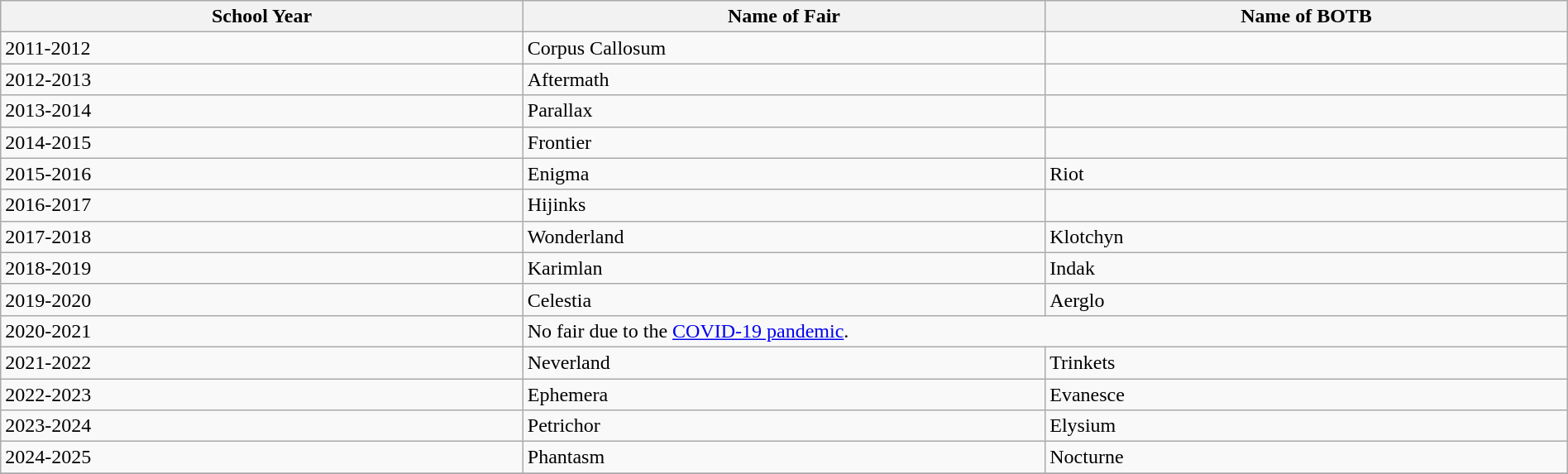<table class="wikitable" style="width:100%;">
<tr>
<th style="width:33%;">School Year</th>
<th style="width:33%;">Name of Fair</th>
<th style="width:33%;">Name of BOTB</th>
</tr>
<tr>
<td>2011-2012</td>
<td>Corpus Callosum</td>
<td></td>
</tr>
<tr>
<td>2012-2013</td>
<td>Aftermath</td>
<td></td>
</tr>
<tr>
<td>2013-2014</td>
<td>Parallax</td>
<td></td>
</tr>
<tr>
<td>2014-2015</td>
<td>Frontier</td>
<td></td>
</tr>
<tr>
<td>2015-2016</td>
<td>Enigma</td>
<td>Riot</td>
</tr>
<tr>
<td>2016-2017</td>
<td>Hijinks</td>
<td></td>
</tr>
<tr>
<td>2017-2018</td>
<td>Wonderland</td>
<td>Klotchyn</td>
</tr>
<tr>
<td>2018-2019</td>
<td>Karimlan</td>
<td>Indak</td>
</tr>
<tr>
<td>2019-2020</td>
<td>Celestia</td>
<td>Aerglo</td>
</tr>
<tr>
<td>2020-2021</td>
<td colspan="2">No fair due to the <a href='#'>COVID-19 pandemic</a>.</td>
</tr>
<tr>
<td>2021-2022</td>
<td>Neverland</td>
<td>Trinkets</td>
</tr>
<tr>
<td>2022-2023</td>
<td>Ephemera</td>
<td>Evanesce</td>
</tr>
<tr>
<td>2023-2024</td>
<td>Petrichor</td>
<td>Elysium</td>
</tr>
<tr>
<td>2024-2025</td>
<td>Phantasm</td>
<td>Nocturne</td>
</tr>
<tr>
</tr>
</table>
